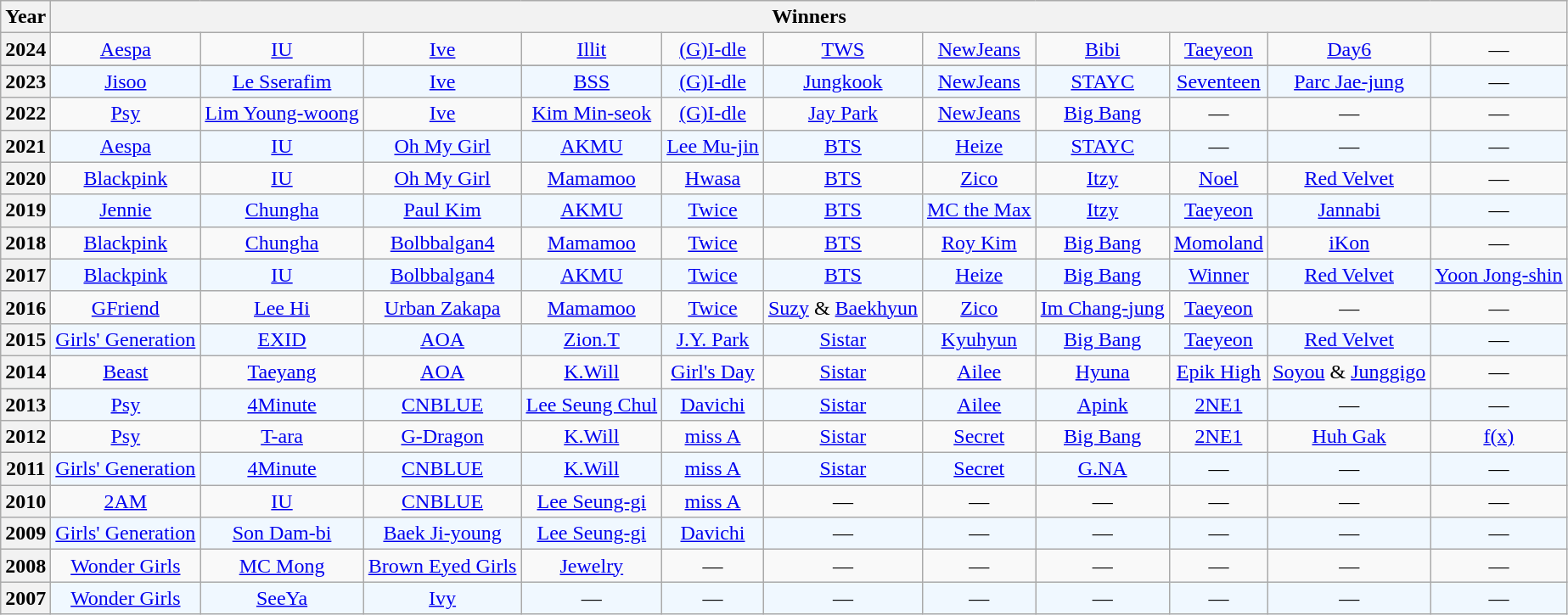<table class="wikitable plainrowheaders" style="text-align: center">
<tr>
<th scope="col">Year</th>
<th scope="col" colspan="12">Winners</th>
</tr>
<tr>
<th scope="row" style="text-align:center;">2024</th>
<td><a href='#'>Aespa</a></td>
<td><a href='#'>IU</a></td>
<td><a href='#'>Ive</a></td>
<td><a href='#'>Illit</a></td>
<td><a href='#'>(G)I-dle</a></td>
<td><a href='#'>TWS</a></td>
<td><a href='#'>NewJeans</a></td>
<td><a href='#'>Bibi</a></td>
<td><a href='#'>Taeyeon</a></td>
<td><a href='#'>Day6</a></td>
<td>—</td>
</tr>
<tr>
</tr>
<tr style="background:#f0f8ff">
<th scope="row" style="text-align:center;">2023</th>
<td><a href='#'>Jisoo</a></td>
<td><a href='#'>Le Sserafim</a></td>
<td><a href='#'>Ive</a></td>
<td><a href='#'>BSS</a></td>
<td><a href='#'>(G)I-dle</a></td>
<td><a href='#'>Jungkook</a></td>
<td><a href='#'>NewJeans</a></td>
<td><a href='#'>STAYC</a></td>
<td><a href='#'>Seventeen</a></td>
<td><a href='#'>Parc Jae-jung</a></td>
<td>—</td>
</tr>
<tr>
<th scope="row" style="text-align:center;">2022</th>
<td><a href='#'>Psy</a></td>
<td><a href='#'>Lim Young-woong</a></td>
<td><a href='#'>Ive</a></td>
<td><a href='#'>Kim Min-seok</a></td>
<td><a href='#'>(G)I-dle</a></td>
<td><a href='#'>Jay Park</a></td>
<td><a href='#'>NewJeans</a></td>
<td><a href='#'>Big Bang</a></td>
<td>—</td>
<td>—</td>
<td>—</td>
</tr>
<tr style="background:#f0f8ff">
<th scope="row" style="text-align:center;">2021</th>
<td><a href='#'>Aespa</a></td>
<td><a href='#'>IU</a></td>
<td><a href='#'>Oh My Girl</a></td>
<td><a href='#'>AKMU</a></td>
<td><a href='#'>Lee Mu-jin</a></td>
<td><a href='#'>BTS</a></td>
<td><a href='#'>Heize</a></td>
<td><a href='#'>STAYC</a></td>
<td>—</td>
<td>—</td>
<td>—</td>
</tr>
<tr>
<th scope="row" style="text-align:center;">2020</th>
<td><a href='#'>Blackpink</a></td>
<td><a href='#'>IU</a></td>
<td><a href='#'>Oh My Girl</a></td>
<td><a href='#'>Mamamoo</a></td>
<td><a href='#'>Hwasa</a></td>
<td><a href='#'>BTS</a></td>
<td><a href='#'>Zico</a></td>
<td><a href='#'>Itzy</a></td>
<td><a href='#'>Noel</a></td>
<td><a href='#'>Red Velvet</a></td>
<td>—</td>
</tr>
<tr style="background:#f0f8ff">
<th scope="row" style="text-align:center;">2019</th>
<td><a href='#'>Jennie</a></td>
<td><a href='#'>Chungha</a></td>
<td><a href='#'>Paul Kim</a></td>
<td><a href='#'>AKMU</a></td>
<td><a href='#'>Twice</a></td>
<td><a href='#'>BTS</a></td>
<td><a href='#'>MC the Max</a></td>
<td><a href='#'>Itzy</a></td>
<td><a href='#'>Taeyeon</a></td>
<td><a href='#'>Jannabi</a></td>
<td>—</td>
</tr>
<tr>
<th scope="row" style="text-align:center;">2018</th>
<td><a href='#'>Blackpink</a></td>
<td><a href='#'>Chungha</a></td>
<td><a href='#'>Bolbbalgan4</a></td>
<td><a href='#'>Mamamoo</a></td>
<td><a href='#'>Twice</a></td>
<td><a href='#'>BTS</a></td>
<td><a href='#'>Roy Kim</a></td>
<td><a href='#'>Big Bang</a></td>
<td><a href='#'>Momoland</a></td>
<td><a href='#'>iKon</a></td>
<td>—</td>
</tr>
<tr style="background:#f0f8ff">
<th scope="row" style="text-align:center;">2017</th>
<td><a href='#'>Blackpink</a></td>
<td><a href='#'>IU</a></td>
<td><a href='#'>Bolbbalgan4</a></td>
<td><a href='#'>AKMU</a></td>
<td><a href='#'>Twice</a></td>
<td><a href='#'>BTS</a></td>
<td><a href='#'>Heize</a></td>
<td><a href='#'>Big Bang</a></td>
<td><a href='#'>Winner</a></td>
<td><a href='#'>Red Velvet</a></td>
<td><a href='#'>Yoon Jong-shin</a></td>
</tr>
<tr>
<th scope="row" style="text-align:center;">2016</th>
<td><a href='#'>GFriend</a></td>
<td><a href='#'>Lee Hi</a></td>
<td><a href='#'>Urban Zakapa</a></td>
<td><a href='#'>Mamamoo</a></td>
<td><a href='#'>Twice</a></td>
<td><a href='#'>Suzy</a> & <a href='#'>Baekhyun</a></td>
<td><a href='#'>Zico</a></td>
<td><a href='#'>Im Chang-jung</a></td>
<td><a href='#'>Taeyeon</a></td>
<td>—</td>
<td>—</td>
</tr>
<tr style="background:#f0f8ff">
<th scope="row" style="text-align:center;">2015</th>
<td><a href='#'>Girls' Generation</a></td>
<td><a href='#'>EXID</a></td>
<td><a href='#'>AOA</a></td>
<td><a href='#'>Zion.T</a></td>
<td><a href='#'>J.Y. Park</a></td>
<td><a href='#'>Sistar</a></td>
<td><a href='#'>Kyuhyun</a></td>
<td><a href='#'>Big Bang</a></td>
<td><a href='#'>Taeyeon</a></td>
<td><a href='#'>Red Velvet</a></td>
<td>—</td>
</tr>
<tr>
<th scope="row" style="text-align:center;">2014</th>
<td><a href='#'>Beast</a></td>
<td><a href='#'>Taeyang</a></td>
<td><a href='#'>AOA</a></td>
<td><a href='#'>K.Will</a></td>
<td><a href='#'>Girl's Day</a></td>
<td><a href='#'>Sistar</a></td>
<td><a href='#'>Ailee</a></td>
<td><a href='#'>Hyuna</a></td>
<td><a href='#'>Epik High</a></td>
<td><a href='#'>Soyou</a> & <a href='#'>Junggigo</a></td>
<td>—</td>
</tr>
<tr style="background:#f0f8ff">
<th scope="row" style="text-align:center;">2013</th>
<td><a href='#'>Psy</a></td>
<td><a href='#'>4Minute</a></td>
<td><a href='#'>CNBLUE</a></td>
<td><a href='#'>Lee Seung Chul</a></td>
<td><a href='#'>Davichi</a></td>
<td><a href='#'>Sistar</a></td>
<td><a href='#'>Ailee</a></td>
<td><a href='#'>Apink</a></td>
<td><a href='#'>2NE1</a></td>
<td>—</td>
<td>—</td>
</tr>
<tr>
<th scope="row" style="text-align:center;">2012</th>
<td><a href='#'>Psy</a></td>
<td><a href='#'>T-ara</a></td>
<td><a href='#'>G-Dragon</a></td>
<td><a href='#'>K.Will</a></td>
<td><a href='#'>miss A</a></td>
<td><a href='#'>Sistar</a></td>
<td><a href='#'>Secret</a></td>
<td><a href='#'>Big Bang</a></td>
<td><a href='#'>2NE1</a></td>
<td><a href='#'>Huh Gak</a></td>
<td><a href='#'>f(x)</a></td>
</tr>
<tr style="background:#f0f8ff">
<th scope="row" style="text-align:center;">2011</th>
<td><a href='#'>Girls' Generation</a></td>
<td><a href='#'>4Minute</a></td>
<td><a href='#'>CNBLUE</a></td>
<td><a href='#'>K.Will</a></td>
<td><a href='#'>miss A</a></td>
<td><a href='#'>Sistar</a></td>
<td><a href='#'>Secret</a></td>
<td><a href='#'>G.NA</a></td>
<td>—</td>
<td>—</td>
<td>—</td>
</tr>
<tr>
<th scope="row" style="text-align:center;">2010</th>
<td><a href='#'>2AM</a></td>
<td><a href='#'>IU</a></td>
<td><a href='#'>CNBLUE</a></td>
<td><a href='#'>Lee Seung-gi</a></td>
<td><a href='#'>miss A</a></td>
<td>—</td>
<td>—</td>
<td>—</td>
<td>—</td>
<td>—</td>
<td>—</td>
</tr>
<tr style="background:#f0f8ff">
<th scope="row" style="text-align:center;">2009</th>
<td><a href='#'>Girls' Generation</a></td>
<td><a href='#'>Son Dam-bi</a></td>
<td><a href='#'>Baek Ji-young</a></td>
<td><a href='#'>Lee Seung-gi</a></td>
<td><a href='#'>Davichi</a></td>
<td>—</td>
<td>—</td>
<td>—</td>
<td>—</td>
<td>—</td>
<td>—</td>
</tr>
<tr>
<th scope="row" style="text-align:center;">2008</th>
<td><a href='#'>Wonder Girls</a></td>
<td><a href='#'>MC Mong</a></td>
<td><a href='#'>Brown Eyed Girls</a></td>
<td><a href='#'>Jewelry</a></td>
<td>—</td>
<td>—</td>
<td>—</td>
<td>—</td>
<td>—</td>
<td>—</td>
<td>—</td>
</tr>
<tr style="background:#f0f8ff">
<th scope="row" style="text-align:center;">2007</th>
<td><a href='#'>Wonder Girls</a></td>
<td><a href='#'>SeeYa</a></td>
<td><a href='#'>Ivy</a></td>
<td>—</td>
<td>—</td>
<td>—</td>
<td>—</td>
<td>—</td>
<td>—</td>
<td>—</td>
<td>—</td>
</tr>
</table>
